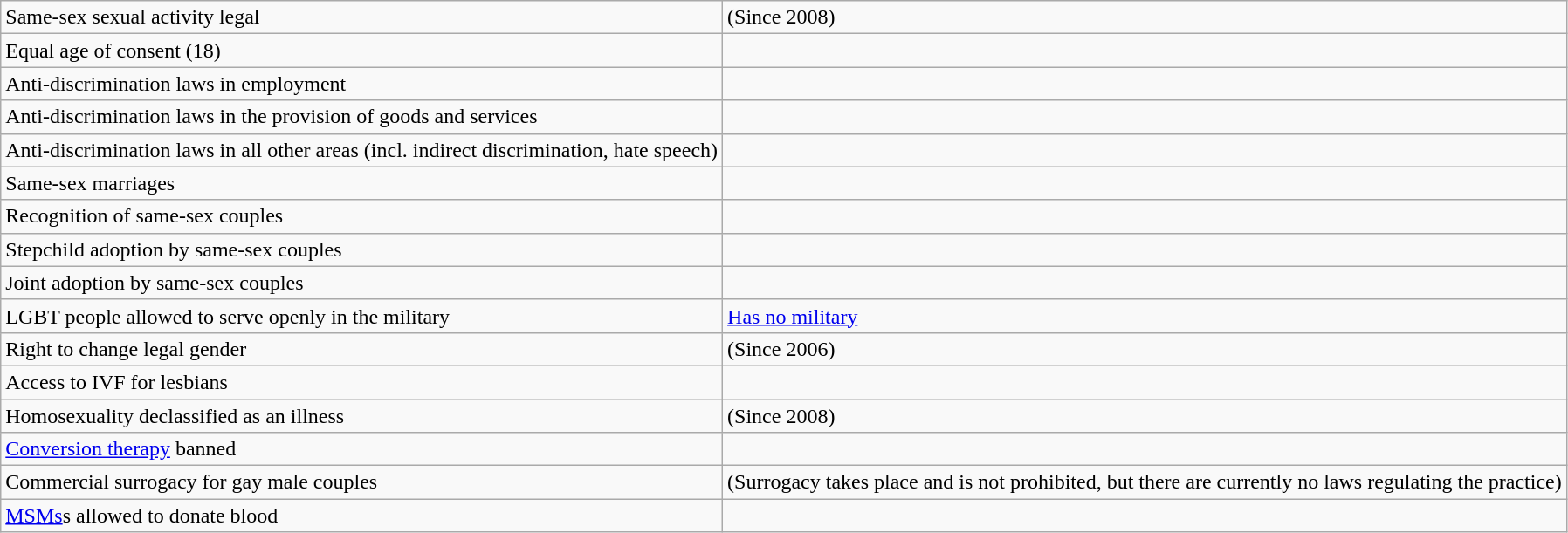<table class="wikitable">
<tr>
<td>Same-sex sexual activity legal</td>
<td> (Since 2008)</td>
</tr>
<tr>
<td>Equal age of consent (18)</td>
<td></td>
</tr>
<tr>
<td>Anti-discrimination laws in employment</td>
<td></td>
</tr>
<tr>
<td>Anti-discrimination laws in the provision of goods and services</td>
<td></td>
</tr>
<tr>
<td>Anti-discrimination laws in all other areas (incl. indirect discrimination, hate speech)</td>
<td></td>
</tr>
<tr>
<td>Same-sex marriages</td>
<td></td>
</tr>
<tr>
<td>Recognition of same-sex couples</td>
<td></td>
</tr>
<tr>
<td>Stepchild adoption by same-sex couples</td>
<td></td>
</tr>
<tr>
<td>Joint adoption by same-sex couples</td>
<td></td>
</tr>
<tr>
<td>LGBT people allowed to serve openly in the military</td>
<td><a href='#'>Has no military</a></td>
</tr>
<tr>
<td>Right to change legal gender</td>
<td> (Since 2006)</td>
</tr>
<tr>
<td>Access to IVF for lesbians</td>
<td></td>
</tr>
<tr>
<td>Homosexuality declassified as an illness</td>
<td> (Since 2008)</td>
</tr>
<tr>
<td><a href='#'>Conversion therapy</a> banned</td>
<td></td>
</tr>
<tr>
<td>Commercial surrogacy for gay male couples</td>
<td> (Surrogacy takes place and is not prohibited, but there are currently no laws regulating the practice)</td>
</tr>
<tr>
<td><a href='#'>MSMs</a>s allowed to donate blood</td>
<td></td>
</tr>
</table>
